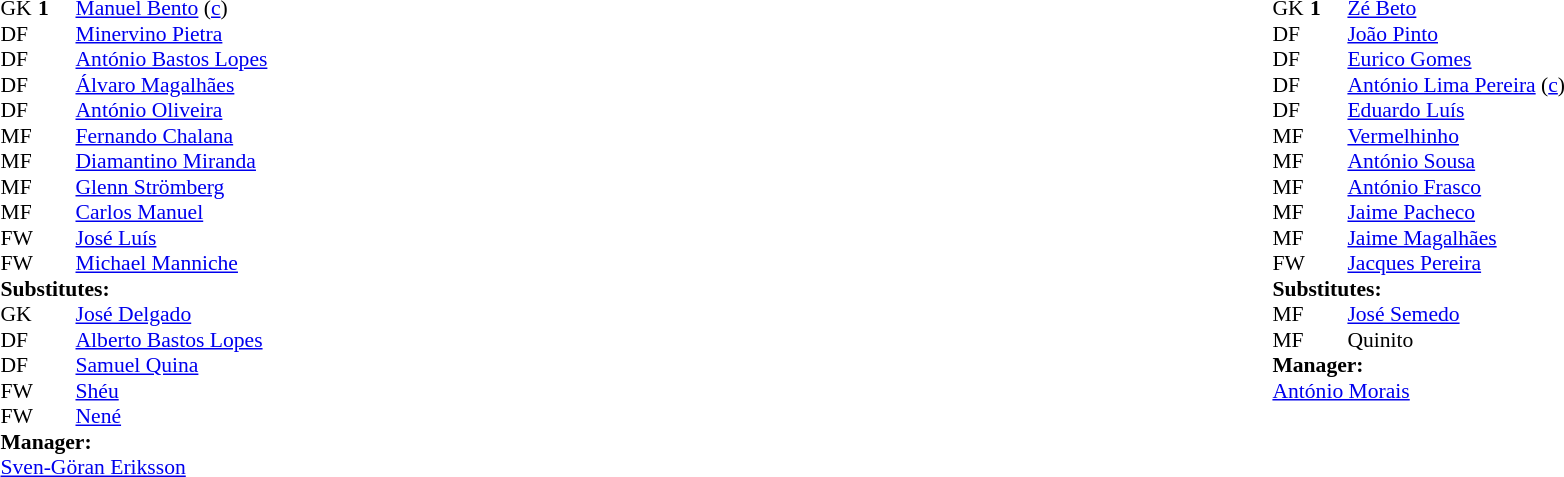<table width="100%">
<tr>
<td valign="top" width="50%"><br><table style="font-size: 90%" cellspacing="0" cellpadding="0">
<tr>
<td colspan="4"></td>
</tr>
<tr>
<th width=25></th>
<th width=25></th>
</tr>
<tr>
<td>GK</td>
<td><strong>1</strong></td>
<td> <a href='#'>Manuel Bento</a> (<a href='#'>c</a>)</td>
<td></td>
<td></td>
</tr>
<tr>
<td>DF</td>
<td></td>
<td> <a href='#'>Minervino Pietra</a></td>
</tr>
<tr>
<td>DF</td>
<td></td>
<td> <a href='#'>António Bastos Lopes</a></td>
</tr>
<tr>
<td>DF</td>
<td></td>
<td> <a href='#'>Álvaro Magalhães</a></td>
<td></td>
<td></td>
</tr>
<tr>
<td>DF</td>
<td></td>
<td> <a href='#'>António Oliveira</a></td>
<td></td>
<td></td>
</tr>
<tr>
<td>MF</td>
<td></td>
<td> <a href='#'>Fernando Chalana</a></td>
</tr>
<tr>
<td>MF</td>
<td></td>
<td> <a href='#'>Diamantino Miranda</a></td>
<td></td>
<td></td>
</tr>
<tr>
<td>MF</td>
<td></td>
<td> <a href='#'>Glenn Strömberg</a></td>
</tr>
<tr>
<td>MF</td>
<td></td>
<td> <a href='#'>Carlos Manuel</a></td>
<td></td>
<td></td>
</tr>
<tr>
<td>FW</td>
<td></td>
<td> <a href='#'>José Luís</a></td>
</tr>
<tr>
<td>FW</td>
<td></td>
<td> <a href='#'>Michael Manniche</a></td>
</tr>
<tr>
<td colspan=3><strong>Substitutes:</strong></td>
</tr>
<tr>
<td>GK</td>
<td></td>
<td> <a href='#'>José Delgado</a></td>
</tr>
<tr>
<td>DF</td>
<td></td>
<td> <a href='#'>Alberto Bastos Lopes</a></td>
</tr>
<tr>
<td>DF</td>
<td></td>
<td> <a href='#'>Samuel Quina</a></td>
</tr>
<tr>
<td>FW</td>
<td></td>
<td> <a href='#'>Shéu</a></td>
<td></td>
<td></td>
</tr>
<tr>
<td>FW</td>
<td></td>
<td> <a href='#'>Nené</a></td>
<td></td>
<td></td>
</tr>
<tr>
<td colspan=3><strong>Manager:</strong></td>
</tr>
<tr>
<td colspan=4> <a href='#'>Sven-Göran Eriksson</a></td>
</tr>
</table>
</td>
<td valign="top"></td>
<td valign="top" width="50%"><br><table style="font-size: 90%" cellspacing="0" cellpadding="0" align=center>
<tr>
<td colspan="4"></td>
</tr>
<tr>
<th width=25></th>
<th width=25></th>
</tr>
<tr>
<td>GK</td>
<td><strong>1</strong></td>
<td> <a href='#'>Zé Beto</a></td>
</tr>
<tr>
<td>DF</td>
<td></td>
<td> <a href='#'>João Pinto</a></td>
</tr>
<tr>
<td>DF</td>
<td></td>
<td> <a href='#'>Eurico Gomes</a></td>
</tr>
<tr>
<td>DF</td>
<td></td>
<td> <a href='#'>António Lima Pereira</a> (<a href='#'>c</a>)</td>
</tr>
<tr>
<td>DF</td>
<td></td>
<td> <a href='#'>Eduardo Luís</a></td>
</tr>
<tr>
<td>MF</td>
<td></td>
<td> <a href='#'>Vermelhinho</a></td>
</tr>
<tr>
<td>MF</td>
<td></td>
<td> <a href='#'>António Sousa</a></td>
</tr>
<tr>
<td>MF</td>
<td></td>
<td> <a href='#'>António Frasco</a></td>
<td></td>
<td></td>
</tr>
<tr>
<td>MF</td>
<td></td>
<td> <a href='#'>Jaime Pacheco</a></td>
<td></td>
<td></td>
</tr>
<tr>
<td>MF</td>
<td></td>
<td> <a href='#'>Jaime Magalhães</a></td>
<td></td>
<td></td>
</tr>
<tr>
<td>FW</td>
<td></td>
<td> <a href='#'>Jacques Pereira</a></td>
</tr>
<tr>
<td colspan=3><strong>Substitutes:</strong></td>
</tr>
<tr>
<td>MF</td>
<td></td>
<td> <a href='#'>José Semedo</a></td>
<td></td>
<td></td>
</tr>
<tr>
<td>MF</td>
<td></td>
<td> Quinito</td>
<td></td>
<td></td>
</tr>
<tr>
<td colspan=3><strong>Manager:</strong></td>
</tr>
<tr>
<td colspan=4> <a href='#'>António Morais</a></td>
</tr>
</table>
</td>
</tr>
</table>
